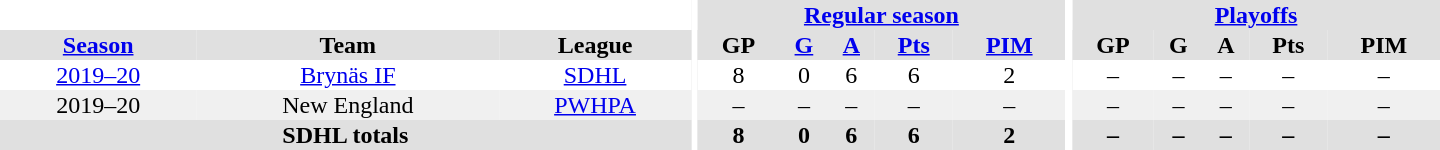<table border="0" cellpadding="1" cellspacing="0" style="text-align:center; width:60em">
<tr bgcolor="#e0e0e0">
<th colspan="3" bgcolor="#ffffff"></th>
<th rowspan="99" bgcolor="#ffffff"></th>
<th colspan="5"><a href='#'>Regular season</a></th>
<th rowspan="99" bgcolor="#ffffff"></th>
<th colspan="5"><a href='#'>Playoffs</a></th>
</tr>
<tr bgcolor="#e0e0e0">
<th><a href='#'>Season</a></th>
<th>Team</th>
<th>League</th>
<th>GP</th>
<th><a href='#'>G</a></th>
<th><a href='#'>A</a></th>
<th><a href='#'>Pts</a></th>
<th><a href='#'>PIM</a></th>
<th>GP</th>
<th>G</th>
<th>A</th>
<th>Pts</th>
<th>PIM</th>
</tr>
<tr>
<td><a href='#'>2019–20</a></td>
<td><a href='#'>Brynäs IF</a></td>
<td><a href='#'>SDHL</a></td>
<td>8</td>
<td>0</td>
<td>6</td>
<td>6</td>
<td>2</td>
<td>–</td>
<td>–</td>
<td>–</td>
<td>–</td>
<td>–</td>
</tr>
<tr bgcolor="#f0f0f0">
<td>2019–20</td>
<td>New England</td>
<td><a href='#'>PWHPA</a></td>
<td>–</td>
<td>–</td>
<td>–</td>
<td>–</td>
<td>–</td>
<td>–</td>
<td>–</td>
<td>–</td>
<td>–</td>
<td>–</td>
</tr>
<tr bgcolor="#e0e0e0">
<th colspan="3">SDHL totals</th>
<th>8</th>
<th>0</th>
<th>6</th>
<th>6</th>
<th>2</th>
<th>–</th>
<th>–</th>
<th>–</th>
<th>–</th>
<th>–</th>
</tr>
</table>
